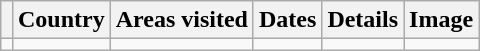<table class="wikitable sortable" style="margin: 1em auto 1em auto">
<tr>
<th></th>
<th>Country</th>
<th>Areas visited</th>
<th>Dates</th>
<th class="unsortable">Details</th>
<th class="unsortable">Image</th>
</tr>
<tr>
<td></td>
<td></td>
<td></td>
<td></td>
<td></td>
<td></td>
</tr>
</table>
